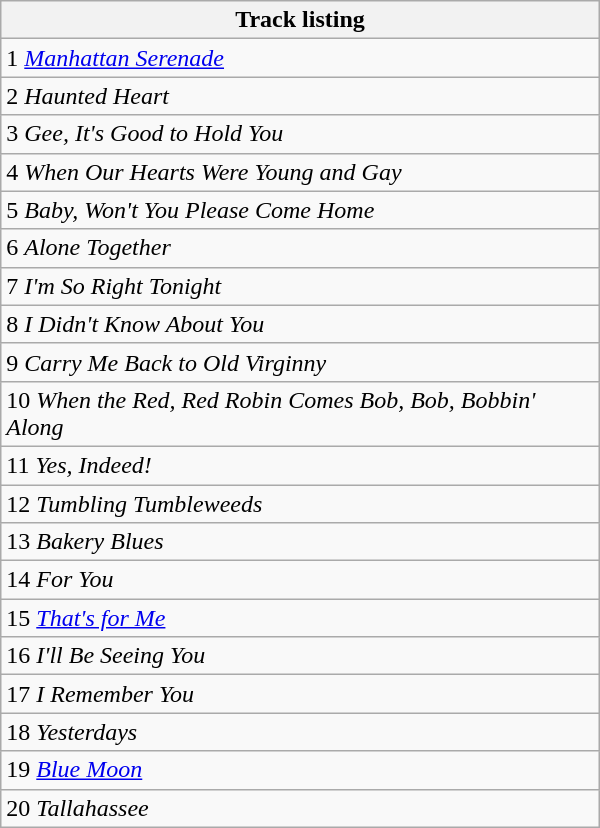<table class="wikitable collapsible collapsed" style="width:400px;">
<tr>
<th>Track listing</th>
</tr>
<tr>
<td>1 <em><a href='#'>Manhattan Serenade</a></em></td>
</tr>
<tr>
<td>2 <em>Haunted Heart</em></td>
</tr>
<tr>
<td>3 <em>Gee, It's Good to Hold You</em></td>
</tr>
<tr>
<td>4 <em>When Our Hearts Were Young and Gay</em></td>
</tr>
<tr>
<td>5 <em>Baby, Won't You Please Come Home</em></td>
</tr>
<tr>
<td>6 <em>Alone Together</em></td>
</tr>
<tr>
<td>7 <em>I'm So Right Tonight</em></td>
</tr>
<tr>
<td>8 <em>I Didn't Know About You</em></td>
</tr>
<tr>
<td>9 <em>Carry Me Back to Old Virginny</em></td>
</tr>
<tr>
<td>10 <em>When the Red, Red Robin Comes Bob, Bob, Bobbin' Along</em></td>
</tr>
<tr>
<td>11 <em>Yes, Indeed!</em></td>
</tr>
<tr>
<td>12 <em>Tumbling Tumbleweeds</em></td>
</tr>
<tr>
<td>13 <em>Bakery Blues</em></td>
</tr>
<tr>
<td>14 <em>For You</em></td>
</tr>
<tr>
<td>15 <em><a href='#'>That's for Me</a></em></td>
</tr>
<tr>
<td>16 <em>I'll Be Seeing You</em></td>
</tr>
<tr>
<td>17 <em>I Remember You</em></td>
</tr>
<tr>
<td>18 <em>Yesterdays</em></td>
</tr>
<tr>
<td>19 <em><a href='#'>Blue Moon</a></em></td>
</tr>
<tr>
<td>20 <em>Tallahassee</em></td>
</tr>
</table>
